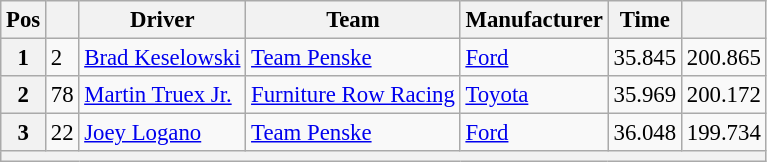<table class="wikitable" style="font-size:95%">
<tr>
<th>Pos</th>
<th></th>
<th>Driver</th>
<th>Team</th>
<th>Manufacturer</th>
<th>Time</th>
<th></th>
</tr>
<tr>
<th>1</th>
<td>2</td>
<td><a href='#'>Brad Keselowski</a></td>
<td><a href='#'>Team Penske</a></td>
<td><a href='#'>Ford</a></td>
<td>35.845</td>
<td>200.865</td>
</tr>
<tr>
<th>2</th>
<td>78</td>
<td><a href='#'>Martin Truex Jr.</a></td>
<td><a href='#'>Furniture Row Racing</a></td>
<td><a href='#'>Toyota</a></td>
<td>35.969</td>
<td>200.172</td>
</tr>
<tr>
<th>3</th>
<td>22</td>
<td><a href='#'>Joey Logano</a></td>
<td><a href='#'>Team Penske</a></td>
<td><a href='#'>Ford</a></td>
<td>36.048</td>
<td>199.734</td>
</tr>
<tr>
<th colspan="7"></th>
</tr>
</table>
